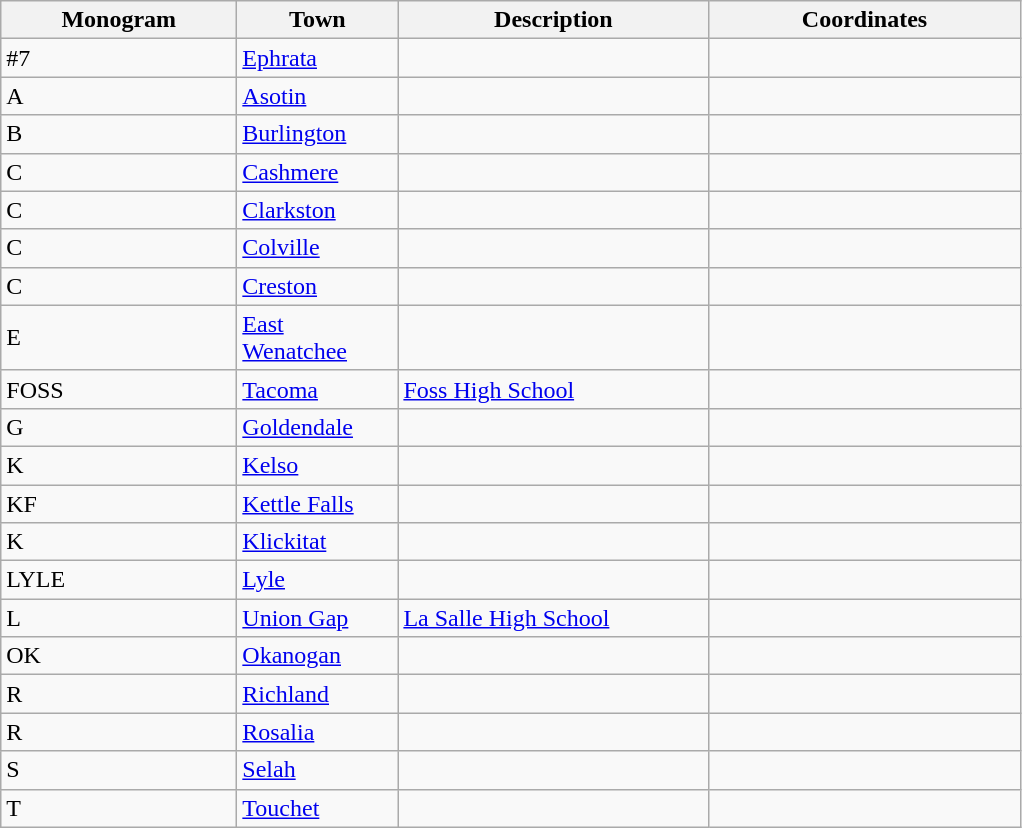<table class="wikitable sortable" style="border:1px solid #aaa; border-collapse:collapse">
<tr>
<th scope="col" width="150">Monogram</th>
<th scope="col" width="100">Town</th>
<th scope="col" width="200">Description</th>
<th scope="col" width="200">Coordinates</th>
</tr>
<tr>
<td>#7</td>
<td><a href='#'>Ephrata</a></td>
<td></td>
<td></td>
</tr>
<tr>
<td>A</td>
<td><a href='#'>Asotin</a></td>
<td></td>
<td></td>
</tr>
<tr>
<td>B</td>
<td><a href='#'>Burlington</a></td>
<td></td>
<td></td>
</tr>
<tr>
<td>C</td>
<td><a href='#'>Cashmere</a></td>
<td></td>
<td></td>
</tr>
<tr>
<td>C</td>
<td><a href='#'>Clarkston</a></td>
<td></td>
<td></td>
</tr>
<tr>
<td>C</td>
<td><a href='#'>Colville</a></td>
<td></td>
<td></td>
</tr>
<tr>
<td>C</td>
<td><a href='#'>Creston</a></td>
<td></td>
<td></td>
</tr>
<tr>
<td>E</td>
<td><a href='#'>East Wenatchee</a></td>
<td></td>
<td></td>
</tr>
<tr>
<td>FOSS</td>
<td><a href='#'>Tacoma</a></td>
<td><a href='#'>Foss High School</a></td>
<td></td>
</tr>
<tr>
<td>G</td>
<td><a href='#'>Goldendale</a></td>
<td></td>
<td></td>
</tr>
<tr>
<td>K</td>
<td><a href='#'>Kelso</a></td>
<td></td>
<td></td>
</tr>
<tr>
<td>KF</td>
<td><a href='#'>Kettle Falls</a></td>
<td></td>
<td></td>
</tr>
<tr>
<td>K</td>
<td><a href='#'>Klickitat</a></td>
<td></td>
<td></td>
</tr>
<tr>
<td>LYLE</td>
<td><a href='#'>Lyle</a></td>
<td></td>
<td></td>
</tr>
<tr>
<td>L</td>
<td><a href='#'>Union Gap</a></td>
<td><a href='#'>La Salle High School</a></td>
<td></td>
</tr>
<tr>
<td>OK</td>
<td><a href='#'>Okanogan</a></td>
<td></td>
<td></td>
</tr>
<tr>
<td>R</td>
<td><a href='#'>Richland</a></td>
<td></td>
<td></td>
</tr>
<tr>
<td>R</td>
<td><a href='#'>Rosalia</a></td>
<td></td>
<td></td>
</tr>
<tr>
<td>S</td>
<td><a href='#'>Selah</a></td>
<td></td>
<td></td>
</tr>
<tr>
<td>T</td>
<td><a href='#'>Touchet</a></td>
<td></td>
<td></td>
</tr>
</table>
